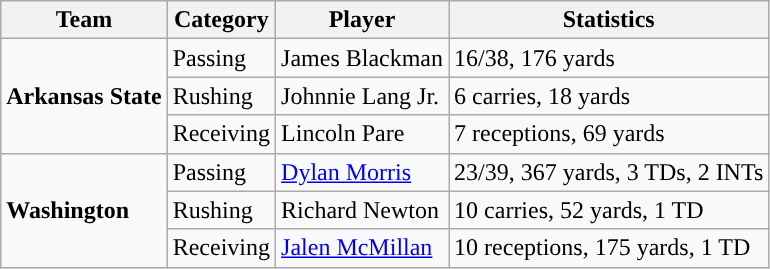<table class="wikitable" style="float: left;">
<tr>
<th>Team</th>
<th>Category</th>
<th>Player</th>
<th>Statistics</th>
</tr>
<tr>
<td rowspan=3><strong>Arkansas State</strong></td>
<td>Passing</td>
<td>James Blackman</td>
<td>16/38, 176 yards</td>
</tr>
<tr>
<td>Rushing</td>
<td>Johnnie Lang Jr.</td>
<td>6 carries, 18 yards</td>
</tr>
<tr>
<td>Receiving</td>
<td>Lincoln Pare</td>
<td>7 receptions, 69 yards</td>
</tr>
<tr>
<td rowspan=3><strong>Washington</strong></td>
<td>Passing</td>
<td><a href='#'>Dylan Morris</a></td>
<td>23/39, 367 yards, 3 TDs, 2 INTs</td>
</tr>
<tr>
<td>Rushing</td>
<td>Richard Newton</td>
<td>10 carries, 52 yards, 1 TD</td>
</tr>
<tr>
<td>Receiving</td>
<td><a href='#'>Jalen McMillan</a></td>
<td>10 receptions, 175 yards, 1 TD</td>
</tr>
</table>
